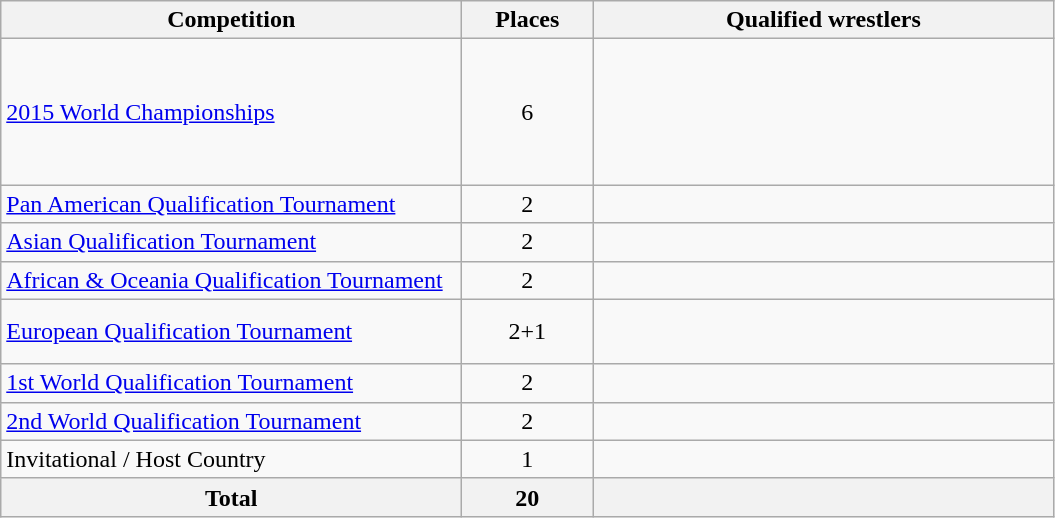<table class = "wikitable">
<tr>
<th width=300>Competition</th>
<th width=80>Places</th>
<th width=300>Qualified wrestlers</th>
</tr>
<tr>
<td><a href='#'>2015 World Championships</a></td>
<td align="center">6</td>
<td><br><br><br><br><br></td>
</tr>
<tr>
<td><a href='#'>Pan American Qualification Tournament</a></td>
<td align="center">2</td>
<td><br></td>
</tr>
<tr>
<td><a href='#'>Asian Qualification Tournament</a></td>
<td align="center">2</td>
<td><br></td>
</tr>
<tr>
<td><a href='#'>African & Oceania Qualification Tournament</a></td>
<td align="center">2</td>
<td><br></td>
</tr>
<tr>
<td><a href='#'>European Qualification Tournament</a></td>
<td align="center">2+1</td>
<td><br><br></td>
</tr>
<tr>
<td><a href='#'>1st World Qualification Tournament</a></td>
<td align="center">2</td>
<td><br></td>
</tr>
<tr>
<td><a href='#'>2nd World Qualification Tournament</a></td>
<td align="center">2</td>
<td><br></td>
</tr>
<tr>
<td>Invitational / Host Country</td>
<td align="center">1</td>
<td></td>
</tr>
<tr>
<th>Total</th>
<th>20</th>
<th></th>
</tr>
</table>
